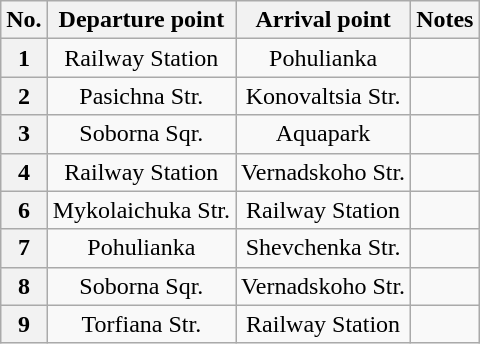<table class="wikitable standard" style="text-align:center">
<tr>
<th>No.</th>
<th>Departure point</th>
<th>Arrival point</th>
<th>Notes</th>
</tr>
<tr>
<th>1</th>
<td>Railway Station</td>
<td>Pohulianka</td>
<td></td>
</tr>
<tr>
<th>2</th>
<td>Pasichna Str.</td>
<td>Konovaltsia Str.</td>
<td></td>
</tr>
<tr>
<th>3</th>
<td>Soborna Sqr.</td>
<td>Aquapark</td>
<td></td>
</tr>
<tr>
<th>4</th>
<td>Railway Station</td>
<td>Vernadskoho Str.</td>
<td></td>
</tr>
<tr>
<th>6</th>
<td>Mykolaichuka Str.</td>
<td>Railway Station</td>
<td></td>
</tr>
<tr>
<th>7</th>
<td>Pohulianka</td>
<td>Shevchenka Str.</td>
<td></td>
</tr>
<tr>
<th>8</th>
<td>Soborna Sqr.</td>
<td>Vernadskoho Str.</td>
<td></td>
</tr>
<tr>
<th>9</th>
<td>Torfiana Str.</td>
<td>Railway Station</td>
</tr>
</table>
